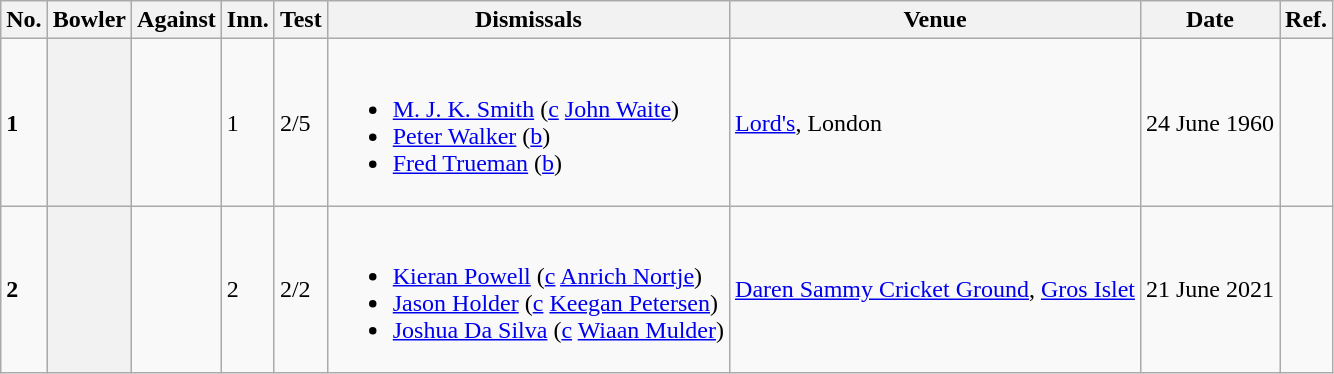<table class="wikitable sortable plainrowheaders" style="font-size: 100%">
<tr>
<th scope="col">No.</th>
<th scope="col">Bowler</th>
<th scope="col">Against</th>
<th scope="col">Inn.</th>
<th scope="col">Test</th>
<th scope="col">Dismissals</th>
<th scope="col">Venue</th>
<th scope="col">Date</th>
<th scope="col" class="unsortable">Ref.</th>
</tr>
<tr>
<td><strong>1</strong></td>
<th scope="row"></th>
<td></td>
<td>1</td>
<td>2/5</td>
<td><br><ul><li><a href='#'>M. J. K. Smith</a> (<a href='#'>c</a> <a href='#'>John Waite</a>)</li><li><a href='#'>Peter Walker</a> (<a href='#'>b</a>)</li><li><a href='#'>Fred Trueman</a> (<a href='#'>b</a>)</li></ul></td>
<td> <a href='#'>Lord's</a>, London</td>
<td>24 June 1960</td>
<td></td>
</tr>
<tr>
<td><strong>2</strong></td>
<th scope="row"></th>
<td></td>
<td>2</td>
<td>2/2</td>
<td><br><ul><li><a href='#'>Kieran Powell</a> (<a href='#'>c</a> <a href='#'>Anrich Nortje</a>)</li><li><a href='#'>Jason Holder</a> (<a href='#'>c</a> <a href='#'>Keegan Petersen</a>)</li><li><a href='#'>Joshua Da Silva</a> (<a href='#'>c</a> <a href='#'>Wiaan Mulder</a>)</li></ul></td>
<td> <a href='#'>Daren Sammy Cricket Ground</a>, <a href='#'>Gros Islet</a></td>
<td>21 June 2021</td>
<td></td>
</tr>
</table>
